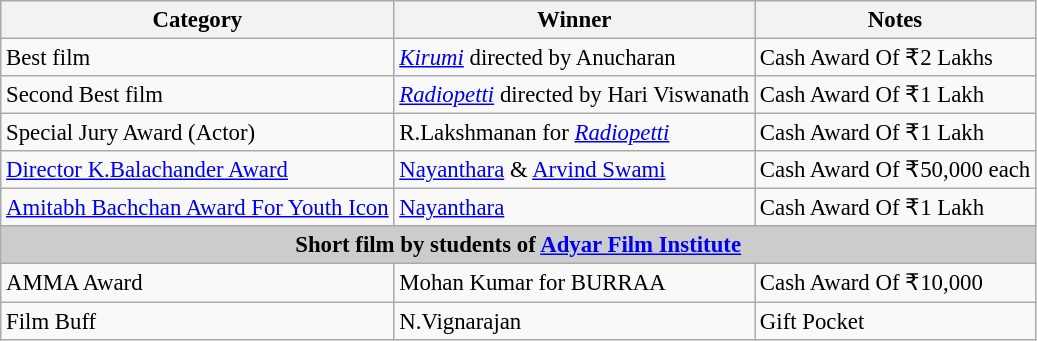<table class="wikitable sortable" style="font-size: 95%;">
<tr>
<th>Category</th>
<th>Winner </th>
<th>Notes</th>
</tr>
<tr>
<td>Best film</td>
<td><em><a href='#'>Kirumi</a></em> directed by Anucharan</td>
<td>Cash Award Of ₹2 Lakhs</td>
</tr>
<tr>
<td>Second Best film</td>
<td><em><a href='#'>Radiopetti</a></em> directed by Hari Viswanath</td>
<td>Cash Award Of ₹1 Lakh</td>
</tr>
<tr>
<td>Special Jury Award (Actor)</td>
<td>R.Lakshmanan for <em><a href='#'>Radiopetti</a></em></td>
<td>Cash Award Of ₹1 Lakh</td>
</tr>
<tr>
<td><a href='#'>Director K.Balachander Award</a></td>
<td><a href='#'>Nayanthara</a> & <a href='#'>Arvind Swami</a></td>
<td>Cash Award Of ₹50,000 each</td>
</tr>
<tr>
<td><a href='#'>Amitabh Bachchan Award For Youth Icon</a></td>
<td><a href='#'>Nayanthara</a></td>
<td>Cash Award Of ₹1 Lakh</td>
</tr>
<tr>
</tr>
<tr bgcolor="#CCCCCC" align="center"|->
<td colspan="4" style="text-align:center;"><strong>Short film by students of <a href='#'>Adyar Film Institute</a></strong></td>
</tr>
<tr>
<td>AMMA Award</td>
<td>Mohan Kumar for BURRAA</td>
<td>Cash Award Of ₹10,000</td>
</tr>
<tr>
<td>Film Buff</td>
<td>N.Vignarajan</td>
<td>Gift Pocket</td>
</tr>
</table>
